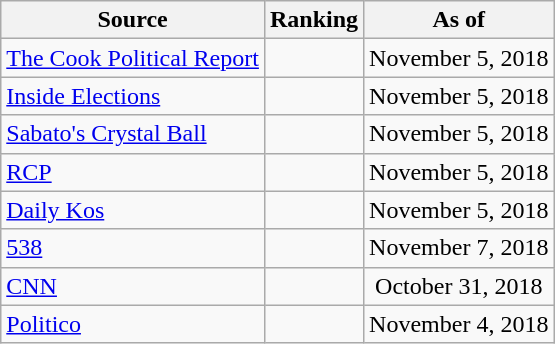<table class="wikitable" style="text-align:center">
<tr>
<th>Source</th>
<th>Ranking</th>
<th>As of</th>
</tr>
<tr>
<td align=left><a href='#'>The Cook Political Report</a></td>
<td></td>
<td>November 5, 2018</td>
</tr>
<tr>
<td align=left><a href='#'>Inside Elections</a></td>
<td></td>
<td>November 5, 2018</td>
</tr>
<tr>
<td align=left><a href='#'>Sabato's Crystal Ball</a></td>
<td></td>
<td>November 5, 2018</td>
</tr>
<tr>
<td align="left"><a href='#'>RCP</a></td>
<td></td>
<td>November 5, 2018</td>
</tr>
<tr>
<td align="left"><a href='#'>Daily Kos</a></td>
<td></td>
<td>November 5, 2018</td>
</tr>
<tr>
<td align="left"><a href='#'>538</a></td>
<td></td>
<td>November 7, 2018</td>
</tr>
<tr>
<td align="left"><a href='#'>CNN</a></td>
<td></td>
<td>October 31, 2018</td>
</tr>
<tr>
<td align="left"><a href='#'>Politico</a></td>
<td></td>
<td>November 4, 2018</td>
</tr>
</table>
